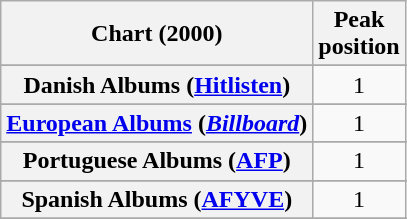<table class="wikitable sortable plainrowheaders" style="text-align:center;">
<tr>
<th scope="col">Chart (2000)</th>
<th scope="col">Peak<br>position</th>
</tr>
<tr>
</tr>
<tr>
</tr>
<tr>
</tr>
<tr>
</tr>
<tr>
</tr>
<tr>
<th scope="row">Danish Albums (<a href='#'>Hitlisten</a>)</th>
<td>1</td>
</tr>
<tr>
</tr>
<tr>
<th scope="row"><a href='#'>European Albums</a> (<em><a href='#'>Billboard</a></em>)</th>
<td>1</td>
</tr>
<tr>
</tr>
<tr>
</tr>
<tr>
</tr>
<tr>
</tr>
<tr>
</tr>
<tr>
</tr>
<tr>
</tr>
<tr>
</tr>
<tr>
</tr>
<tr>
<th scope="row">Portuguese Albums (<a href='#'>AFP</a>)</th>
<td>1</td>
</tr>
<tr>
</tr>
<tr>
<th scope="row">Spanish Albums (<a href='#'>AFYVE</a>)</th>
<td>1</td>
</tr>
<tr>
</tr>
<tr>
</tr>
<tr>
</tr>
<tr>
</tr>
</table>
